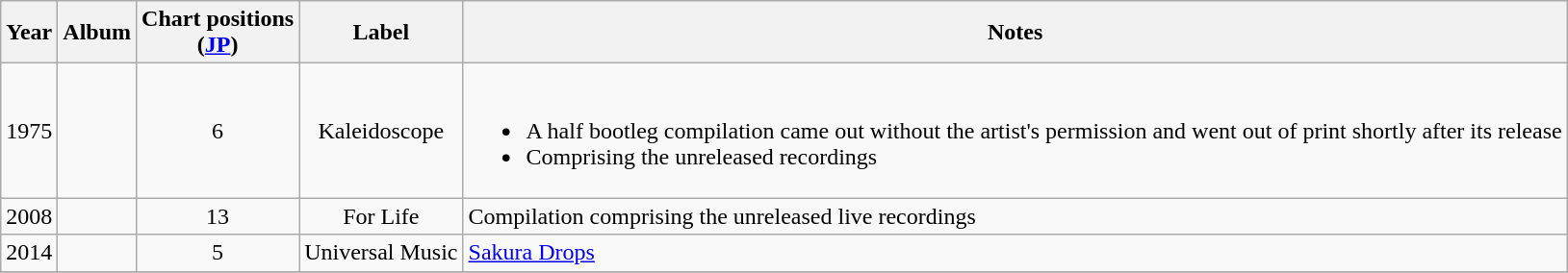<table class="wikitable">
<tr>
<th>Year</th>
<th>Album</th>
<th>Chart positions<br>(<a href='#'>JP</a>)</th>
<th>Label</th>
<th>Notes</th>
</tr>
<tr>
<td>1975</td>
<td></td>
<td align="center">6</td>
<td align="center">Kaleidoscope</td>
<td><br><ul><li>A half bootleg compilation came out without the artist's permission and went out of print shortly after its release</li><li>Comprising the unreleased recordings</li></ul></td>
</tr>
<tr>
<td>2008</td>
<td></td>
<td align="center">13</td>
<td align="center">For Life</td>
<td>Compilation comprising the unreleased live recordings</td>
</tr>
<tr>
<td>2014</td>
<td></td>
<td align="center">5</td>
<td align="center">Universal Music</td>
<td><a href='#'>Sakura Drops</a></td>
</tr>
<tr>
</tr>
</table>
